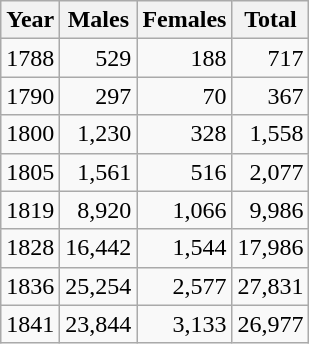<table class="wikitable" border="1">
<tr>
<th>Year</th>
<th>Males</th>
<th>Females</th>
<th>Total</th>
</tr>
<tr>
<td>1788</td>
<td style="text-align: right;">529</td>
<td style="text-align: right;">188</td>
<td style="text-align: right;">717</td>
</tr>
<tr>
<td>1790</td>
<td style="text-align: right;">297</td>
<td style="text-align: right;">70</td>
<td style="text-align: right;">367</td>
</tr>
<tr>
<td>1800</td>
<td style="text-align: right;">1,230</td>
<td style="text-align: right;">328</td>
<td style="text-align: right;">1,558</td>
</tr>
<tr>
<td>1805</td>
<td style="text-align: right;">1,561</td>
<td style="text-align: right;">516</td>
<td style="text-align: right;">2,077</td>
</tr>
<tr>
<td>1819</td>
<td style="text-align: right;">8,920</td>
<td style="text-align: right;">1,066</td>
<td style="text-align: right;">9,986</td>
</tr>
<tr>
<td>1828</td>
<td style="text-align: right;">16,442</td>
<td style="text-align: right;">1,544</td>
<td style="text-align: right;">17,986</td>
</tr>
<tr>
<td>1836</td>
<td style="text-align: right;">25,254</td>
<td style="text-align: right;">2,577</td>
<td style="text-align: right;">27,831</td>
</tr>
<tr>
<td>1841</td>
<td style="text-align: right;">23,844</td>
<td style="text-align: right;">3,133</td>
<td style="text-align: right;">26,977</td>
</tr>
</table>
